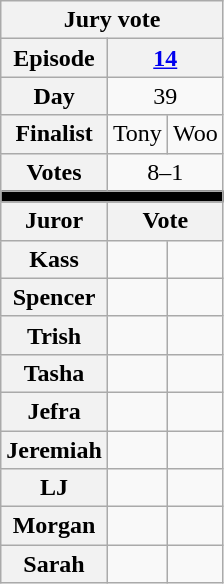<table class="wikitable" style="text-align:center">
<tr>
<th colspan=4>Jury vote</th>
</tr>
<tr>
<th>Episode</th>
<th colspan=3><a href='#'>14</a></th>
</tr>
<tr>
<th>Day</th>
<td colspan=3>39</td>
</tr>
<tr>
<th>Finalist</th>
<td>Tony</td>
<td>Woo</td>
</tr>
<tr>
<th>Votes</th>
<td colspan=2>8–1</td>
</tr>
<tr>
<td colspan="3" bgcolor="black"></td>
</tr>
<tr>
<th>Juror</th>
<th colspan=3>Vote</th>
</tr>
<tr>
<th>Kass</th>
<td></td>
<td></td>
</tr>
<tr>
<th>Spencer</th>
<td></td>
<td></td>
</tr>
<tr>
<th>Trish</th>
<td></td>
<td></td>
</tr>
<tr>
<th>Tasha</th>
<td></td>
<td></td>
</tr>
<tr>
<th>Jefra</th>
<td></td>
<td></td>
</tr>
<tr>
<th>Jeremiah</th>
<td></td>
<td></td>
</tr>
<tr>
<th>LJ</th>
<td></td>
<td></td>
</tr>
<tr>
<th>Morgan</th>
<td></td>
<td></td>
</tr>
<tr>
<th>Sarah</th>
<td></td>
<td></td>
</tr>
</table>
